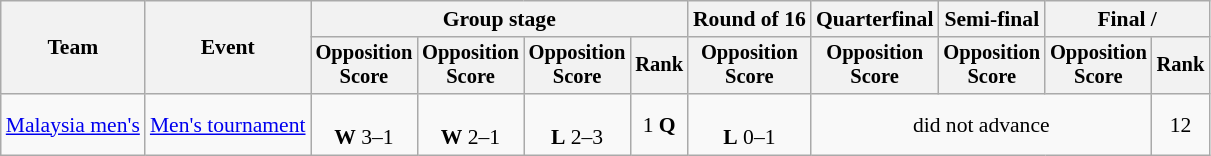<table class=wikitable style="font-size:90%; text-align:center">
<tr>
<th rowspan=2>Team</th>
<th rowspan=2>Event</th>
<th colspan=4>Group stage</th>
<th>Round of 16</th>
<th>Quarterfinal</th>
<th>Semi-final</th>
<th colspan=2>Final / </th>
</tr>
<tr style=font-size:95%>
<th>Opposition<br>Score</th>
<th>Opposition<br>Score</th>
<th>Opposition<br>Score</th>
<th>Rank</th>
<th>Opposition<br>Score</th>
<th>Opposition<br>Score</th>
<th>Opposition<br>Score</th>
<th>Opposition<br>Score</th>
<th>Rank</th>
</tr>
<tr>
<td align=left><a href='#'>Malaysia men's</a></td>
<td align=left><a href='#'>Men's tournament</a></td>
<td><br><strong>W</strong> 3–1</td>
<td><br><strong>W</strong> 2–1</td>
<td><br><strong>L</strong> 2–3</td>
<td>1 <strong>Q</strong></td>
<td><br><strong>L</strong> 0–1</td>
<td colspan="3">did not advance</td>
<td>12</td>
</tr>
</table>
